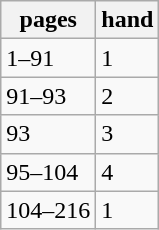<table class="wikitable">
<tr>
<th>pages</th>
<th>hand</th>
</tr>
<tr>
<td>1–91</td>
<td>1</td>
</tr>
<tr>
<td>91–93</td>
<td>2</td>
</tr>
<tr>
<td>93</td>
<td>3</td>
</tr>
<tr>
<td>95–104</td>
<td>4</td>
</tr>
<tr>
<td>104–216</td>
<td>1</td>
</tr>
</table>
